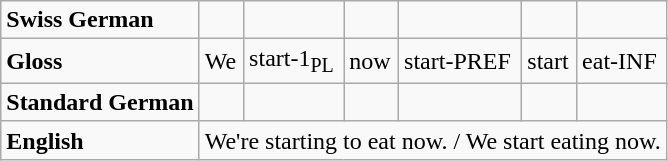<table class="wikitable">
<tr>
<td><strong>Swiss German</strong></td>
<td></td>
<td></td>
<td></td>
<td></td>
<td></td>
<td></td>
</tr>
<tr>
<td><strong>Gloss</strong></td>
<td>We</td>
<td>start-1<sub>PL</sub></td>
<td>now</td>
<td>start-PREF</td>
<td>start</td>
<td>eat-INF</td>
</tr>
<tr>
<td><strong>Standard German</strong></td>
<td></td>
<td></td>
<td></td>
<td></td>
<td></td>
<td></td>
</tr>
<tr>
<td><strong>English</strong></td>
<td colspan="6">We're starting to eat now. / We start eating now.</td>
</tr>
</table>
